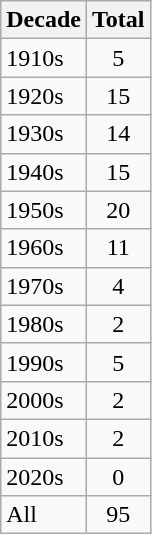<table class="sortable wikitable" style="text-align:center">
<tr>
<th>Decade</th>
<th>Total</th>
</tr>
<tr>
<td align="left">1910s</td>
<td>5</td>
</tr>
<tr>
<td align="left">1920s</td>
<td>15</td>
</tr>
<tr>
<td align="left">1930s</td>
<td>14</td>
</tr>
<tr>
<td align="left">1940s</td>
<td>15</td>
</tr>
<tr>
<td align="left">1950s</td>
<td>20</td>
</tr>
<tr>
<td align="left">1960s</td>
<td>11</td>
</tr>
<tr>
<td align="left">1970s</td>
<td>4</td>
</tr>
<tr>
<td align="left">1980s</td>
<td>2</td>
</tr>
<tr>
<td align="left">1990s</td>
<td>5</td>
</tr>
<tr>
<td align="left">2000s</td>
<td>2</td>
</tr>
<tr>
<td align="left">2010s</td>
<td>2</td>
</tr>
<tr>
<td align="left">2020s</td>
<td>0</td>
</tr>
<tr>
<td align="left">All</td>
<td>95</td>
</tr>
</table>
